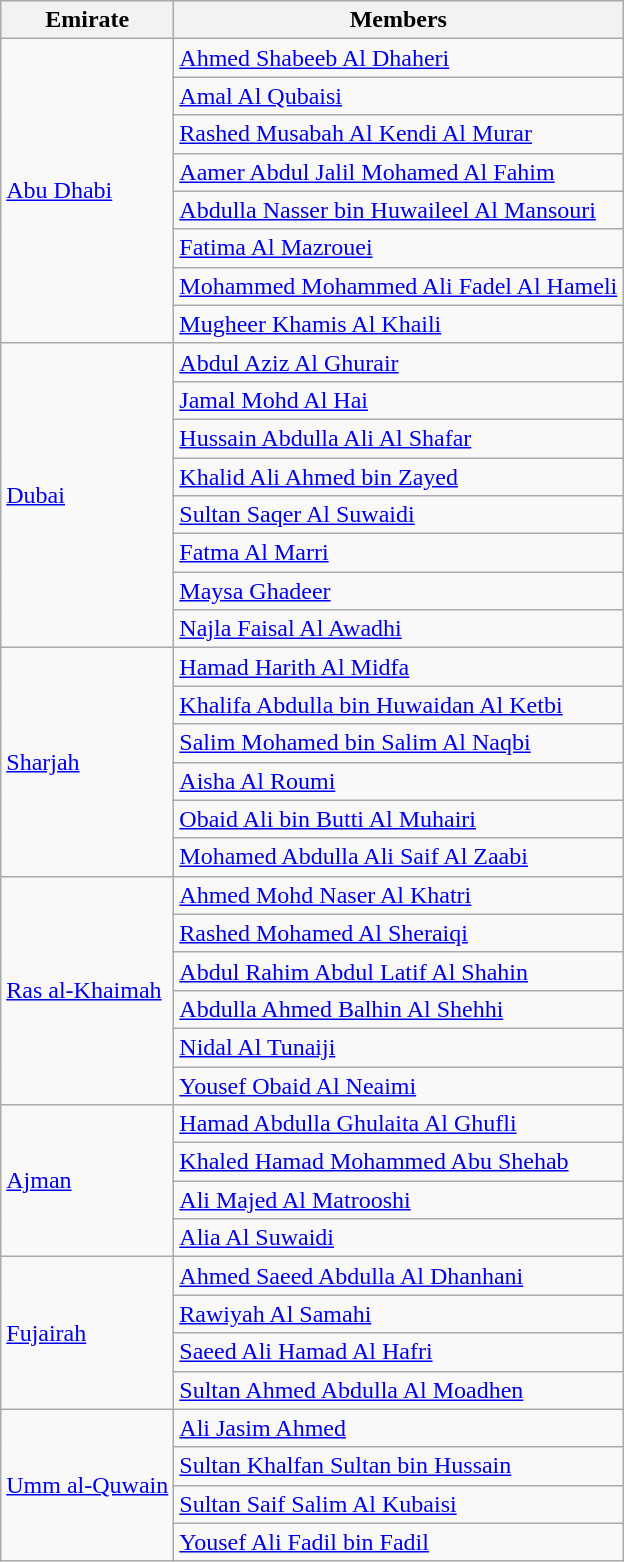<table class=wikitable>
<tr>
<th>Emirate</th>
<th>Members</th>
</tr>
<tr>
<td rowspan=8><a href='#'>Abu Dhabi</a></td>
<td><a href='#'>Ahmed Shabeeb Al Dhaheri</a></td>
</tr>
<tr>
<td><a href='#'>Amal Al Qubaisi</a></td>
</tr>
<tr>
<td><a href='#'>Rashed Musabah Al Kendi Al Murar</a></td>
</tr>
<tr>
<td><a href='#'>Aamer Abdul Jalil Mohamed Al Fahim</a></td>
</tr>
<tr>
<td><a href='#'>Abdulla Nasser bin Huwaileel Al Mansouri</a></td>
</tr>
<tr>
<td><a href='#'>Fatima Al Mazrouei</a></td>
</tr>
<tr>
<td><a href='#'>Mohammed Mohammed Ali Fadel Al Hameli</a></td>
</tr>
<tr>
<td><a href='#'>Mugheer Khamis Al Khaili</a></td>
</tr>
<tr>
<td rowspan=8><a href='#'>Dubai</a></td>
<td><a href='#'>Abdul Aziz Al Ghurair</a></td>
</tr>
<tr>
<td><a href='#'>Jamal Mohd Al Hai</a></td>
</tr>
<tr>
<td><a href='#'>Hussain Abdulla Ali Al Shafar</a></td>
</tr>
<tr>
<td><a href='#'>Khalid Ali Ahmed bin Zayed</a></td>
</tr>
<tr>
<td><a href='#'>Sultan Saqer Al Suwaidi</a></td>
</tr>
<tr>
<td><a href='#'>Fatma Al Marri</a></td>
</tr>
<tr>
<td><a href='#'>Maysa Ghadeer</a></td>
</tr>
<tr>
<td><a href='#'>Najla Faisal Al Awadhi</a></td>
</tr>
<tr>
<td rowspan=6><a href='#'>Sharjah</a></td>
<td><a href='#'>Hamad Harith Al Midfa</a></td>
</tr>
<tr>
<td><a href='#'>Khalifa Abdulla bin Huwaidan Al Ketbi</a></td>
</tr>
<tr>
<td><a href='#'>Salim Mohamed bin Salim Al Naqbi</a></td>
</tr>
<tr>
<td><a href='#'>Aisha Al Roumi</a></td>
</tr>
<tr>
<td><a href='#'>Obaid Ali bin Butti Al Muhairi</a></td>
</tr>
<tr>
<td><a href='#'>Mohamed Abdulla Ali Saif Al Zaabi</a></td>
</tr>
<tr>
<td rowspan=6><a href='#'>Ras al-Khaimah</a></td>
<td><a href='#'>Ahmed Mohd Naser Al Khatri</a></td>
</tr>
<tr>
<td><a href='#'>Rashed Mohamed Al Sheraiqi</a></td>
</tr>
<tr>
<td><a href='#'>Abdul Rahim Abdul Latif Al Shahin</a></td>
</tr>
<tr>
<td><a href='#'>Abdulla Ahmed Balhin Al Shehhi</a></td>
</tr>
<tr>
<td><a href='#'>Nidal Al Tunaiji</a></td>
</tr>
<tr>
<td><a href='#'>Yousef Obaid Al Neaimi</a></td>
</tr>
<tr>
<td rowspan=4><a href='#'>Ajman</a></td>
<td><a href='#'>Hamad Abdulla Ghulaita Al Ghufli</a></td>
</tr>
<tr>
<td><a href='#'>Khaled Hamad Mohammed Abu Shehab</a></td>
</tr>
<tr>
<td><a href='#'>Ali Majed Al Matrooshi</a></td>
</tr>
<tr>
<td><a href='#'>Alia Al Suwaidi</a></td>
</tr>
<tr>
<td rowspan=4><a href='#'>Fujairah</a></td>
<td><a href='#'>Ahmed Saeed Abdulla Al Dhanhani</a></td>
</tr>
<tr>
<td><a href='#'>Rawiyah Al Samahi</a></td>
</tr>
<tr>
<td><a href='#'>Saeed Ali Hamad Al Hafri</a></td>
</tr>
<tr>
<td><a href='#'>Sultan Ahmed Abdulla Al Moadhen</a></td>
</tr>
<tr>
<td rowspan=4><a href='#'>Umm al-Quwain</a></td>
<td><a href='#'>Ali Jasim Ahmed</a></td>
</tr>
<tr>
<td><a href='#'>Sultan Khalfan Sultan bin Hussain</a></td>
</tr>
<tr>
<td><a href='#'>Sultan Saif Salim Al Kubaisi</a></td>
</tr>
<tr>
<td><a href='#'>Yousef Ali Fadil bin Fadil</a></td>
</tr>
</table>
